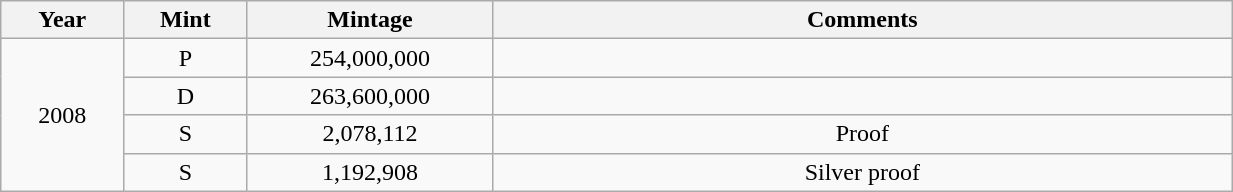<table class="wikitable sortable" style="min-width:65%; text-align:center;">
<tr>
<th width="10%">Year</th>
<th width="10%">Mint</th>
<th width="20%">Mintage</th>
<th width="60%">Comments</th>
</tr>
<tr>
<td rowspan="4">2008</td>
<td>P</td>
<td>254,000,000</td>
<td></td>
</tr>
<tr>
<td>D</td>
<td>263,600,000</td>
<td></td>
</tr>
<tr>
<td>S</td>
<td>2,078,112</td>
<td>Proof</td>
</tr>
<tr>
<td>S</td>
<td>1,192,908</td>
<td>Silver proof</td>
</tr>
</table>
